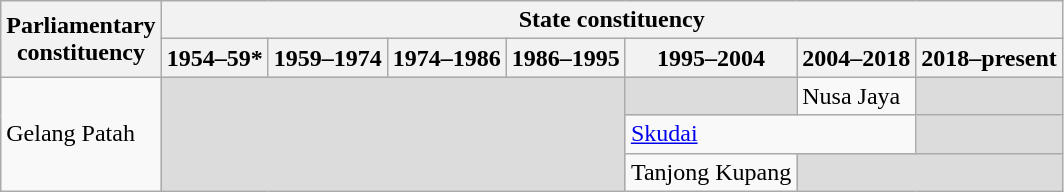<table class="wikitable">
<tr>
<th rowspan="2">Parliamentary<br>constituency</th>
<th colspan="7">State constituency</th>
</tr>
<tr>
<th>1954–59*</th>
<th>1959–1974</th>
<th>1974–1986</th>
<th>1986–1995</th>
<th>1995–2004</th>
<th>2004–2018</th>
<th>2018–present</th>
</tr>
<tr>
<td rowspan="3">Gelang Patah</td>
<td colspan="4" rowspan="3" bgcolor="dcdcdc"></td>
<td bgcolor="dcdcdc"></td>
<td>Nusa Jaya</td>
<td bgcolor="dcdcdc"></td>
</tr>
<tr>
<td colspan="2"><a href='#'>Skudai</a></td>
<td bgcolor="dcdcdc"></td>
</tr>
<tr>
<td>Tanjong Kupang</td>
<td colspan="2" bgcolor="dcdcdc"></td>
</tr>
</table>
